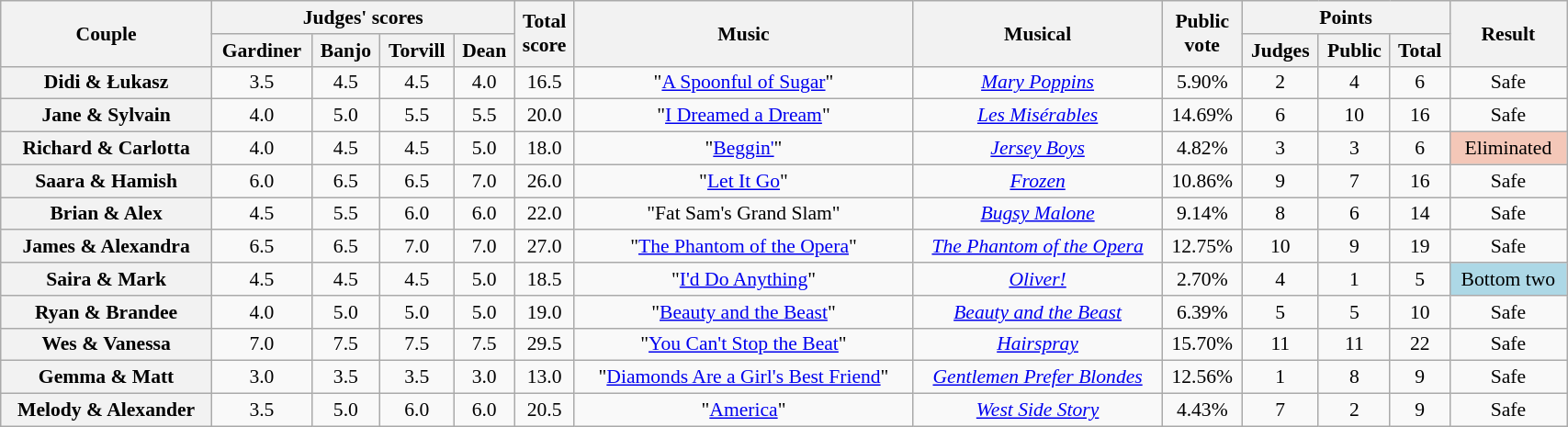<table class="wikitable sortable" style="text-align:center; font-size:90%; width:90%">
<tr>
<th scope="col" rowspan=2>Couple</th>
<th scope="col" colspan=4 class="unsortable">Judges' scores</th>
<th scope="col" rowspan=2>Total<br>score</th>
<th scope="col" rowspan=2 class="unsortable">Music</th>
<th scope="col" rowspan=2 class="unsortable">Musical</th>
<th scope="col" rowspan=2>Public<br>vote</th>
<th scope="col" colspan=3 class="unsortable">Points</th>
<th scope="col" rowspan=2 class="unsortable">Result</th>
</tr>
<tr>
<th class="unsortable">Gardiner</th>
<th class="unsortable">Banjo</th>
<th class="unsortable">Torvill</th>
<th class="unsortable">Dean</th>
<th class="unsortable">Judges</th>
<th class="unsortable">Public</th>
<th class="unsortable">Total</th>
</tr>
<tr>
<th scope="row">Didi & Łukasz</th>
<td>3.5</td>
<td>4.5</td>
<td>4.5</td>
<td>4.0</td>
<td>16.5</td>
<td>"<a href='#'>A Spoonful of Sugar</a>"</td>
<td><em><a href='#'>Mary Poppins</a></em></td>
<td>5.90%</td>
<td>2</td>
<td>4</td>
<td>6</td>
<td>Safe</td>
</tr>
<tr>
<th scope="row">Jane & Sylvain</th>
<td>4.0</td>
<td>5.0</td>
<td>5.5</td>
<td>5.5</td>
<td>20.0</td>
<td>"<a href='#'>I Dreamed a Dream</a>"</td>
<td><em><a href='#'>Les Misérables</a></em></td>
<td>14.69%</td>
<td>6</td>
<td>10</td>
<td>16</td>
<td>Safe</td>
</tr>
<tr>
<th scope="row">Richard & Carlotta</th>
<td>4.0</td>
<td>4.5</td>
<td>4.5</td>
<td>5.0</td>
<td>18.0</td>
<td>"<a href='#'>Beggin'</a>"</td>
<td><em><a href='#'>Jersey Boys</a></em></td>
<td>4.82%</td>
<td>3</td>
<td>3</td>
<td>6</td>
<td bgcolor="#f4c7b8">Eliminated</td>
</tr>
<tr>
<th scope="row">Saara & Hamish</th>
<td>6.0</td>
<td>6.5</td>
<td>6.5</td>
<td>7.0</td>
<td>26.0</td>
<td>"<a href='#'>Let It Go</a>"</td>
<td><em><a href='#'>Frozen</a></em></td>
<td>10.86%</td>
<td>9</td>
<td>7</td>
<td>16</td>
<td>Safe</td>
</tr>
<tr>
<th scope="row">Brian & Alex</th>
<td>4.5</td>
<td>5.5</td>
<td>6.0</td>
<td>6.0</td>
<td>22.0</td>
<td>"Fat Sam's Grand Slam"</td>
<td><em><a href='#'>Bugsy Malone</a></em></td>
<td>9.14%</td>
<td>8</td>
<td>6</td>
<td>14</td>
<td>Safe</td>
</tr>
<tr>
<th scope="row">James & Alexandra</th>
<td>6.5</td>
<td>6.5</td>
<td>7.0</td>
<td>7.0</td>
<td>27.0</td>
<td>"<a href='#'>The Phantom of the Opera</a>"</td>
<td><em><a href='#'>The Phantom of the Opera</a></em></td>
<td>12.75%</td>
<td>10</td>
<td>9</td>
<td>19</td>
<td>Safe</td>
</tr>
<tr>
<th scope="row">Saira & Mark</th>
<td>4.5</td>
<td>4.5</td>
<td>4.5</td>
<td>5.0</td>
<td>18.5</td>
<td>"<a href='#'>I'd Do Anything</a>"</td>
<td><em><a href='#'>Oliver!</a></em></td>
<td>2.70%</td>
<td>4</td>
<td>1</td>
<td>5</td>
<td bgcolor="lightblue">Bottom two</td>
</tr>
<tr>
<th scope="row">Ryan & Brandee</th>
<td>4.0</td>
<td>5.0</td>
<td>5.0</td>
<td>5.0</td>
<td>19.0</td>
<td>"<a href='#'>Beauty and the Beast</a>"</td>
<td><em><a href='#'>Beauty and the Beast</a></em></td>
<td>6.39%</td>
<td>5</td>
<td>5</td>
<td>10</td>
<td>Safe</td>
</tr>
<tr>
<th scope="row">Wes & Vanessa</th>
<td>7.0</td>
<td>7.5</td>
<td>7.5</td>
<td>7.5</td>
<td>29.5</td>
<td>"<a href='#'>You Can't Stop the Beat</a>"</td>
<td><em><a href='#'>Hairspray</a></em></td>
<td>15.70%</td>
<td>11</td>
<td>11</td>
<td>22</td>
<td>Safe</td>
</tr>
<tr>
<th scope="row">Gemma & Matt</th>
<td>3.0</td>
<td>3.5</td>
<td>3.5</td>
<td>3.0</td>
<td>13.0</td>
<td>"<a href='#'>Diamonds Are a Girl's Best Friend</a>"</td>
<td><em><a href='#'>Gentlemen Prefer Blondes</a></em></td>
<td>12.56%</td>
<td>1</td>
<td>8</td>
<td>9</td>
<td>Safe</td>
</tr>
<tr>
<th scope="row">Melody & Alexander</th>
<td>3.5</td>
<td>5.0</td>
<td>6.0</td>
<td>6.0</td>
<td>20.5</td>
<td>"<a href='#'>America</a>"</td>
<td><em><a href='#'>West Side Story</a></em></td>
<td>4.43%</td>
<td>7</td>
<td>2</td>
<td>9</td>
<td>Safe</td>
</tr>
</table>
